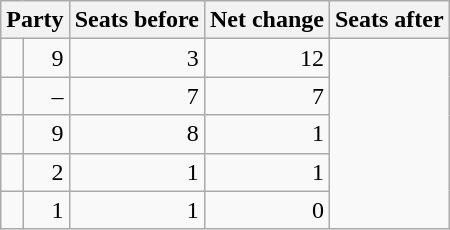<table class=wikitable style="text-align:right">
<tr>
<th colspan="2">Party</th>
<th>Seats before</th>
<th>Net change</th>
<th>Seats after</th>
</tr>
<tr>
<td></td>
<td>9</td>
<td> 3</td>
<td>12</td>
</tr>
<tr>
<td></td>
<td>–</td>
<td> 7</td>
<td>7</td>
</tr>
<tr>
<td></td>
<td>9</td>
<td> 8</td>
<td>1</td>
</tr>
<tr>
<td></td>
<td>2</td>
<td> 1</td>
<td>1</td>
</tr>
<tr>
<td></td>
<td>1</td>
<td> 1</td>
<td>0</td>
</tr>
</table>
